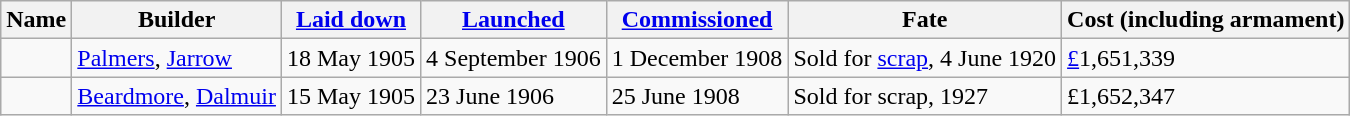<table class="wikitable plainrowheaders">
<tr>
<th scope="col">Name</th>
<th scope="col">Builder</th>
<th scope="col"><a href='#'>Laid down</a></th>
<th scope="col"><a href='#'>Launched</a></th>
<th scope="col"><a href='#'>Commissioned</a></th>
<th scope="col">Fate</th>
<th scope="col">Cost (including armament)</th>
</tr>
<tr>
<td scope="row"></td>
<td><a href='#'>Palmers</a>, <a href='#'>Jarrow</a></td>
<td>18 May 1905</td>
<td>4 September 1906</td>
<td>1 December 1908</td>
<td>Sold for <a href='#'>scrap</a>, 4 June 1920</td>
<td><a href='#'>£</a>1,651,339</td>
</tr>
<tr>
<td scope="row"></td>
<td><a href='#'>Beardmore</a>, <a href='#'>Dalmuir</a></td>
<td>15 May 1905</td>
<td>23 June 1906</td>
<td>25 June 1908</td>
<td>Sold for scrap, 1927</td>
<td>£1,652,347</td>
</tr>
</table>
